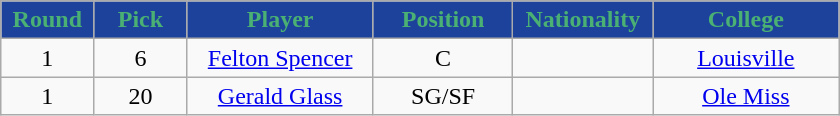<table class="wikitable sortable sortable">
<tr>
<th style="background:#1C429C; color:#4AB073" width="10%">Round</th>
<th style="background:#1C429C; color:#4AB073" width="10%">Pick</th>
<th style="background:#1C429C; color:#4AB073" width="20%">Player</th>
<th style="background:#1C429C; color:#4AB073" width="15%">Position</th>
<th style="background:#1C429C; color:#4AB073" width="15%">Nationality</th>
<th style="background:#1C429C; color:#4AB073" width="20%">College</th>
</tr>
<tr style="text-align: center">
<td>1</td>
<td>6</td>
<td><a href='#'>Felton Spencer</a></td>
<td>C</td>
<td></td>
<td><a href='#'>Louisville</a></td>
</tr>
<tr style="text-align: center">
<td>1</td>
<td>20</td>
<td><a href='#'>Gerald Glass</a></td>
<td>SG/SF</td>
<td></td>
<td><a href='#'>Ole Miss</a></td>
</tr>
</table>
